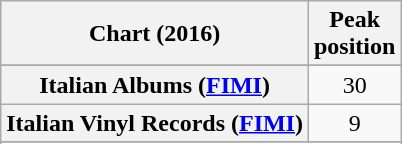<table class="wikitable sortable plainrowheaders" style="text-align:center">
<tr>
<th scope="col">Chart (2016)</th>
<th scope="col">Peak<br> position</th>
</tr>
<tr>
</tr>
<tr>
</tr>
<tr>
</tr>
<tr>
</tr>
<tr>
</tr>
<tr>
</tr>
<tr>
</tr>
<tr>
<th scope="row">Italian Albums (<a href='#'>FIMI</a>)</th>
<td>30</td>
</tr>
<tr>
<th scope="row">Italian Vinyl Records (<a href='#'>FIMI</a>)</th>
<td>9</td>
</tr>
<tr>
</tr>
<tr>
</tr>
<tr>
</tr>
<tr>
</tr>
</table>
